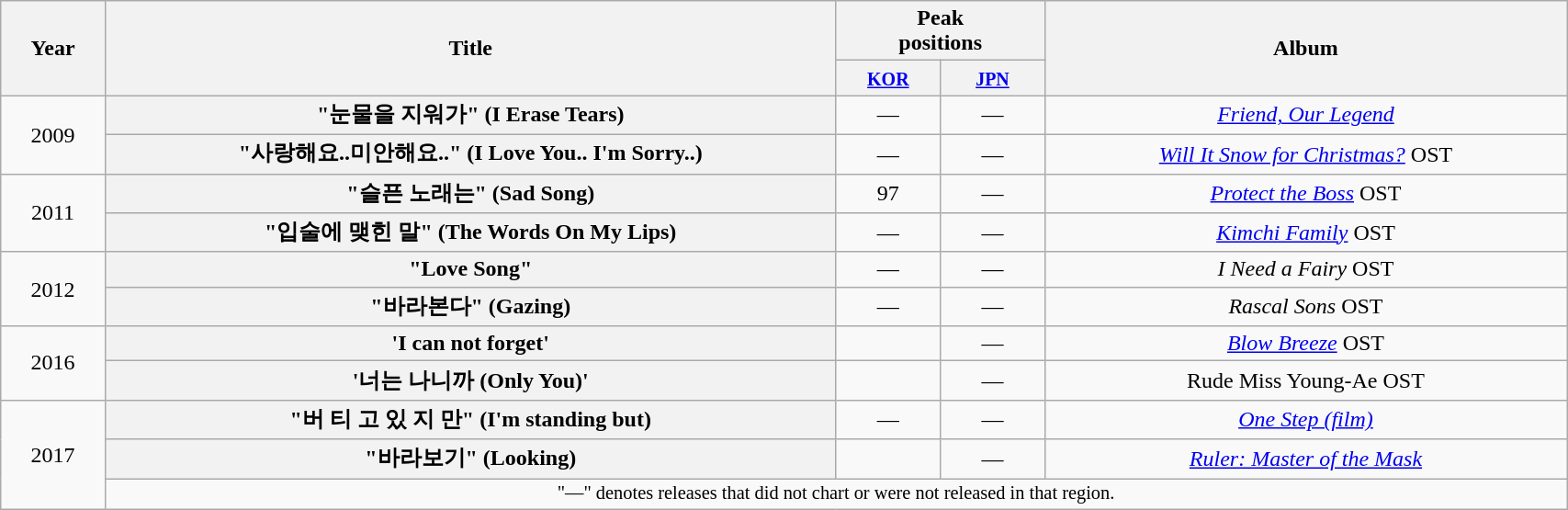<table class="wikitable plainrowheaders" style="width:90%; text-align:center;">
<tr>
<th rowspan=2 width=5%>Year</th>
<th rowspan="2" width=35%>Title</th>
<th colspan="2" width=10%>Peak<br>positions</th>
<th rowspan=2 width=25%>Album</th>
</tr>
<tr>
<th style="width:2.5em;"><small><strong><a href='#'>KOR</a></strong><br> </small></th>
<th style="width:2.5em;"><small><strong><a href='#'>JPN</a></strong><br> </small></th>
</tr>
<tr>
<td rowspan="2">2009</td>
<th scope=row>"눈물을 지워가" (I Erase Tears)</th>
<td>—</td>
<td>—</td>
<td><em><a href='#'>Friend, Our Legend</a></em></td>
</tr>
<tr>
<th scope=row>"사랑해요..미안해요.." (I Love You.. I'm Sorry..)</th>
<td>—</td>
<td>—</td>
<td><em><a href='#'>Will It Snow for Christmas?</a></em> OST</td>
</tr>
<tr>
<td rowspan="2">2011</td>
<th scope=row>"슬픈 노래는" (Sad Song)</th>
<td>97</td>
<td>—</td>
<td><em><a href='#'>Protect the Boss</a></em> OST</td>
</tr>
<tr>
<th scope=row>"입술에 맺힌 말" (The Words On My Lips)</th>
<td>—</td>
<td>—</td>
<td><em><a href='#'>Kimchi Family</a></em> OST</td>
</tr>
<tr>
<td rowspan="2">2012</td>
<th scope=row>"Love Song"</th>
<td>—</td>
<td>—</td>
<td><em>I Need a Fairy</em> OST</td>
</tr>
<tr>
<th scope=row>"바라본다" (Gazing)</th>
<td>—</td>
<td>—</td>
<td><em>Rascal Sons</em> OST</td>
</tr>
<tr>
<td rowspan="2">2016</td>
<th scope=row>'I can not forget'</th>
<td></td>
<td>—</td>
<td><em><a href='#'>Blow Breeze</a></em> OST</td>
</tr>
<tr>
<th scope=row>'너는 나니까 (Only You)'</th>
<td></td>
<td>—</td>
<td>Rude Miss Young-Ae OST</td>
</tr>
<tr>
<td rowspan="3">2017</td>
<th scope=row>"버 티 고 있 지 만" (I'm standing but)</th>
<td>—</td>
<td>—</td>
<td><em><a href='#'>One Step (film)</a></em></td>
</tr>
<tr>
<th scope=row>"바라보기" (Looking)</th>
<td></td>
<td>—</td>
<td><em><a href='#'>Ruler: Master of the Mask</a></em></td>
</tr>
<tr>
<td colspan="6" style="font-size: 85%;">"—" denotes releases that did not chart or were not released in that region.</td>
</tr>
</table>
